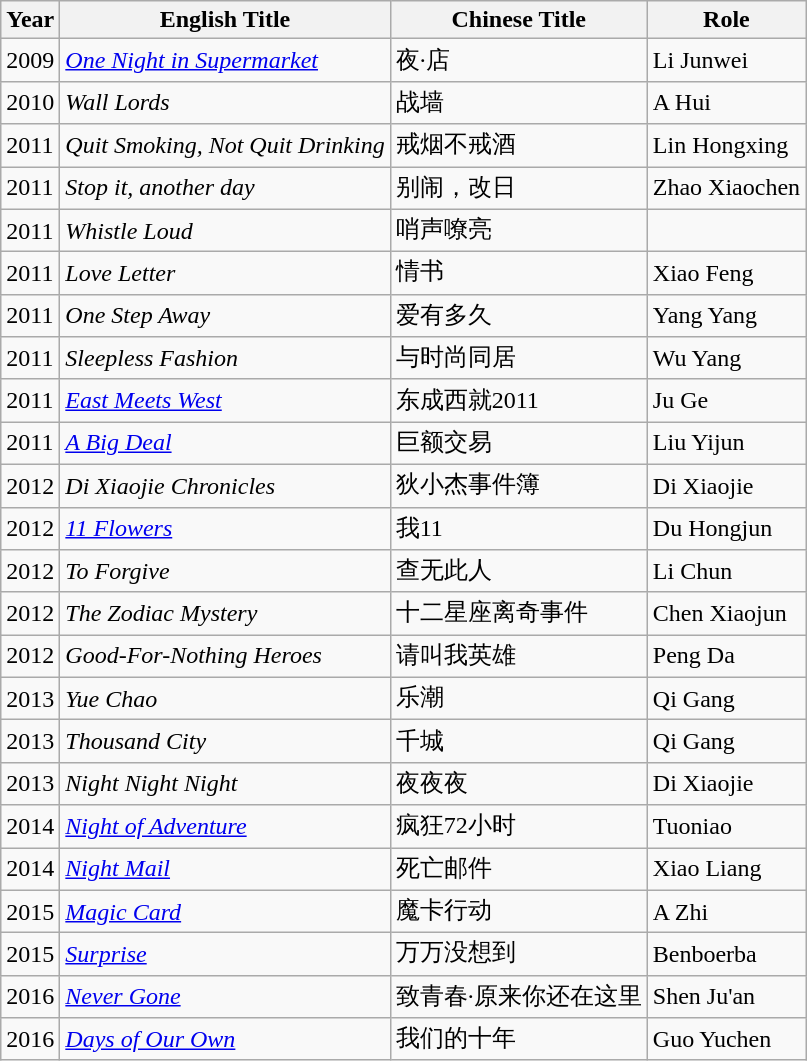<table class="wikitable">
<tr>
<th>Year</th>
<th>English Title</th>
<th>Chinese Title</th>
<th>Role</th>
</tr>
<tr>
<td>2009</td>
<td><em><a href='#'>One Night in Supermarket</a></em></td>
<td>夜·店</td>
<td>Li Junwei</td>
</tr>
<tr>
<td>2010</td>
<td><em>Wall Lords</em></td>
<td>战墙</td>
<td>A Hui</td>
</tr>
<tr>
<td>2011</td>
<td><em>Quit Smoking, Not Quit Drinking</em></td>
<td>戒烟不戒酒</td>
<td>Lin Hongxing</td>
</tr>
<tr>
<td>2011</td>
<td><em>Stop it, another day</em></td>
<td>别闹，改日</td>
<td>Zhao Xiaochen</td>
</tr>
<tr>
<td>2011</td>
<td><em>Whistle Loud</em></td>
<td>哨声嘹亮</td>
<td></td>
</tr>
<tr>
<td>2011</td>
<td><em>Love Letter</em></td>
<td>情书</td>
<td>Xiao Feng</td>
</tr>
<tr>
<td>2011</td>
<td><em>One Step Away</em></td>
<td>爱有多久</td>
<td>Yang Yang</td>
</tr>
<tr>
<td>2011</td>
<td><em>Sleepless Fashion</em></td>
<td>与时尚同居</td>
<td>Wu Yang</td>
</tr>
<tr>
<td>2011</td>
<td><em><a href='#'>East Meets West</a></em></td>
<td>东成西就2011</td>
<td>Ju Ge</td>
</tr>
<tr>
<td>2011</td>
<td><em><a href='#'>A Big Deal</a></em></td>
<td>巨额交易</td>
<td>Liu Yijun</td>
</tr>
<tr>
<td>2012</td>
<td><em>Di Xiaojie Chronicles</em></td>
<td>狄小杰事件簿</td>
<td>Di Xiaojie</td>
</tr>
<tr>
<td>2012</td>
<td><em><a href='#'>11 Flowers</a></em></td>
<td>我11</td>
<td>Du Hongjun</td>
</tr>
<tr>
<td>2012</td>
<td><em>To Forgive</em></td>
<td>查无此人</td>
<td>Li Chun</td>
</tr>
<tr>
<td>2012</td>
<td><em>The Zodiac Mystery</em></td>
<td>十二星座离奇事件</td>
<td>Chen Xiaojun</td>
</tr>
<tr>
<td>2012</td>
<td><em>Good-For-Nothing Heroes</em></td>
<td>请叫我英雄</td>
<td>Peng Da</td>
</tr>
<tr>
<td>2013</td>
<td><em>Yue Chao</em></td>
<td>乐潮</td>
<td>Qi Gang</td>
</tr>
<tr>
<td>2013</td>
<td><em>Thousand City</em></td>
<td>千城</td>
<td>Qi Gang</td>
</tr>
<tr>
<td>2013</td>
<td><em>Night Night Night</em></td>
<td>夜夜夜</td>
<td>Di Xiaojie</td>
</tr>
<tr>
<td>2014</td>
<td><em><a href='#'>Night of Adventure</a></em></td>
<td>疯狂72小时</td>
<td>Tuoniao</td>
</tr>
<tr>
<td>2014</td>
<td><em><a href='#'>Night Mail</a></em></td>
<td>死亡邮件</td>
<td>Xiao Liang</td>
</tr>
<tr>
<td>2015</td>
<td><em><a href='#'>Magic Card</a></em></td>
<td>魔卡行动</td>
<td>A Zhi</td>
</tr>
<tr>
<td>2015</td>
<td><em><a href='#'>Surprise</a></em></td>
<td>万万没想到</td>
<td>Benboerba</td>
</tr>
<tr>
<td>2016</td>
<td><em><a href='#'>Never Gone</a></em></td>
<td>致青春·原来你还在这里</td>
<td>Shen Ju'an</td>
</tr>
<tr>
<td>2016</td>
<td><em><a href='#'>Days of Our Own</a></em></td>
<td>我们的十年</td>
<td>Guo Yuchen</td>
</tr>
</table>
